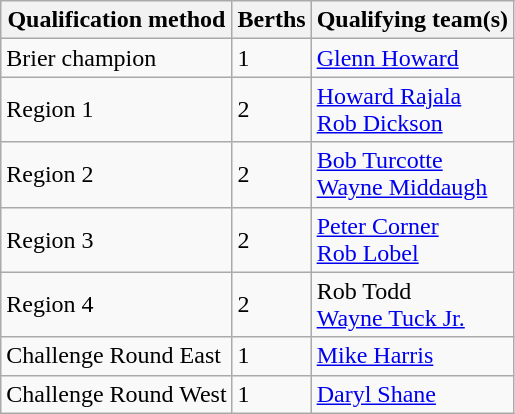<table class="wikitable">
<tr>
<th scope="col">Qualification method</th>
<th scope="col">Berths</th>
<th scope="col">Qualifying team(s)</th>
</tr>
<tr>
<td>Brier champion</td>
<td>1</td>
<td><a href='#'>Glenn Howard</a></td>
</tr>
<tr>
<td>Region 1</td>
<td>2</td>
<td><a href='#'>Howard Rajala</a> <br> <a href='#'>Rob Dickson</a></td>
</tr>
<tr>
<td>Region 2</td>
<td>2</td>
<td><a href='#'>Bob Turcotte</a> <br> <a href='#'>Wayne Middaugh</a></td>
</tr>
<tr>
<td>Region 3</td>
<td>2</td>
<td><a href='#'>Peter Corner</a> <br> <a href='#'>Rob Lobel</a></td>
</tr>
<tr>
<td>Region 4</td>
<td>2</td>
<td>Rob Todd <br> <a href='#'>Wayne Tuck Jr.</a></td>
</tr>
<tr>
<td>Challenge Round East</td>
<td>1</td>
<td><a href='#'>Mike Harris</a></td>
</tr>
<tr>
<td>Challenge Round West</td>
<td>1</td>
<td><a href='#'>Daryl Shane</a></td>
</tr>
</table>
